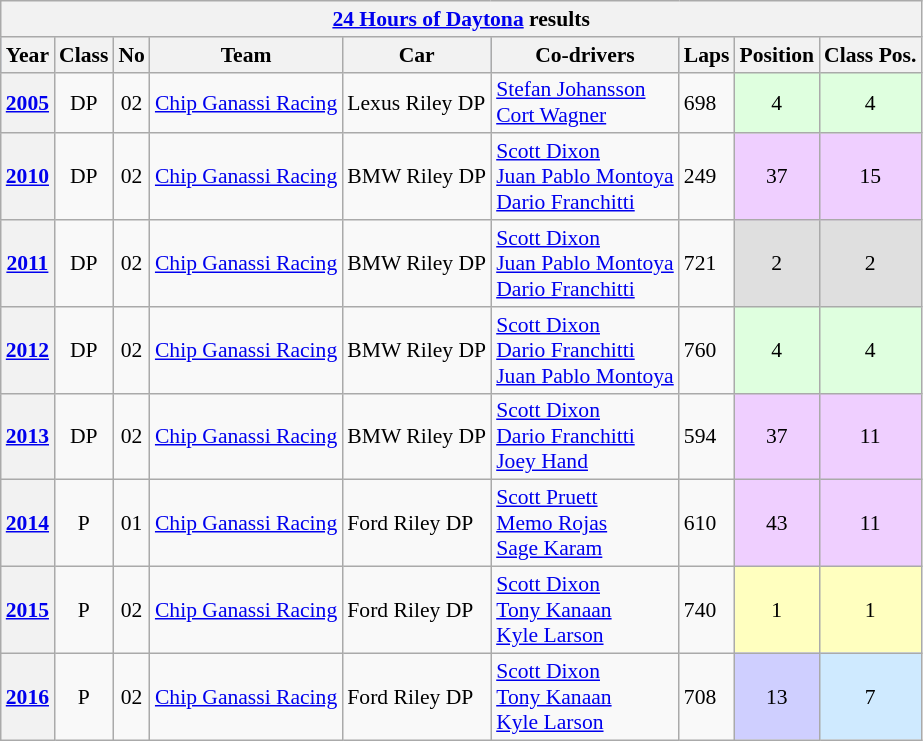<table class="wikitable" style="font-size:90%">
<tr>
<th colspan=45><a href='#'>24 Hours of Daytona</a> results</th>
</tr>
<tr style="background:#abbbdd;">
<th>Year</th>
<th>Class</th>
<th>No</th>
<th>Team</th>
<th>Car</th>
<th>Co-drivers</th>
<th>Laps</th>
<th>Position</th>
<th>Class Pos.</th>
</tr>
<tr>
<th><a href='#'>2005</a></th>
<td align=center>DP</td>
<td align=center>02</td>
<td> <a href='#'>Chip Ganassi Racing</a></td>
<td>Lexus Riley DP</td>
<td> <a href='#'>Stefan Johansson</a><br> <a href='#'>Cort Wagner</a></td>
<td>698</td>
<td style="background:#DFFFDF;" align=center>4</td>
<td style="background:#DFFFDF;" align=center>4</td>
</tr>
<tr>
<th><a href='#'>2010</a></th>
<td align=center>DP</td>
<td align=center>02</td>
<td> <a href='#'>Chip Ganassi Racing</a></td>
<td>BMW Riley DP</td>
<td> <a href='#'>Scott Dixon</a><br> <a href='#'>Juan Pablo Montoya</a><br> <a href='#'>Dario Franchitti</a></td>
<td>249</td>
<td style="background:#EFCFFF;" align=center>37 </td>
<td style="background:#EFCFFF;" align=center>15 </td>
</tr>
<tr>
<th><a href='#'>2011</a></th>
<td align=center>DP</td>
<td align=center>02</td>
<td> <a href='#'>Chip Ganassi Racing</a></td>
<td>BMW Riley DP</td>
<td> <a href='#'>Scott Dixon</a><br> <a href='#'>Juan Pablo Montoya</a><br> <a href='#'>Dario Franchitti</a></td>
<td>721</td>
<td style="background:#DFDFDF;" align=center>2</td>
<td style="background:#DFDFDF;" align=center>2</td>
</tr>
<tr>
<th><a href='#'>2012</a></th>
<td align=center>DP</td>
<td align=center>02</td>
<td> <a href='#'>Chip Ganassi Racing</a></td>
<td>BMW Riley DP</td>
<td> <a href='#'>Scott Dixon</a><br> <a href='#'>Dario Franchitti</a><br> <a href='#'>Juan Pablo Montoya</a></td>
<td>760</td>
<td style="background:#DFFFDF;" align=center>4</td>
<td style="background:#DFFFDF;" align=center>4</td>
</tr>
<tr>
<th><a href='#'>2013</a></th>
<td align=center>DP</td>
<td align=center>02</td>
<td> <a href='#'>Chip Ganassi Racing</a></td>
<td>BMW Riley DP</td>
<td> <a href='#'>Scott Dixon</a><br> <a href='#'>Dario Franchitti</a><br> <a href='#'>Joey Hand</a></td>
<td>594</td>
<td style="background:#EFCFFF;" align=center>37 </td>
<td style="background:#EFCFFF;" align=center>11 </td>
</tr>
<tr>
<th><a href='#'>2014</a></th>
<td align=center>P</td>
<td align=center>01</td>
<td> <a href='#'>Chip Ganassi Racing</a></td>
<td>Ford Riley DP</td>
<td> <a href='#'>Scott Pruett</a><br> <a href='#'>Memo Rojas</a><br> <a href='#'>Sage Karam</a></td>
<td>610</td>
<td style="background:#EFCFFF;" align=center>43 </td>
<td style="background:#EFCFFF;" align=center>11 </td>
</tr>
<tr>
<th><a href='#'>2015</a></th>
<td align=center>P</td>
<td align=center>02</td>
<td> <a href='#'>Chip Ganassi Racing</a></td>
<td>Ford Riley DP</td>
<td> <a href='#'>Scott Dixon</a><br> <a href='#'>Tony Kanaan</a><br> <a href='#'>Kyle Larson</a></td>
<td>740</td>
<td style="background:#FFFFBF;" align=center>1</td>
<td style="background:#FFFFBF;" align=center>1</td>
</tr>
<tr>
<th><a href='#'>2016</a></th>
<td align=center>P</td>
<td align=center>02</td>
<td> <a href='#'>Chip Ganassi Racing</a></td>
<td>Ford Riley DP</td>
<td> <a href='#'>Scott Dixon</a><br> <a href='#'>Tony Kanaan</a><br> <a href='#'>Kyle Larson</a></td>
<td>708</td>
<td style="background:#CFCFFF;" align=center>13</td>
<td style="background:#CFEAFF;" align=center>7</td>
</tr>
</table>
